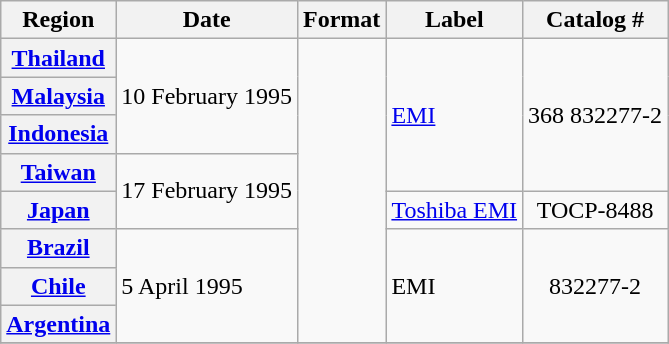<table class="wikitable plainrowheaders">
<tr>
<th scope="col">Region</th>
<th scope="col">Date</th>
<th scope="col">Format</th>
<th scope="col">Label</th>
<th scope="col">Catalog #</th>
</tr>
<tr>
<th scope="row"><a href='#'>Thailand</a></th>
<td rowspan="3">10 February 1995</td>
<td rowspan="8"></td>
<td rowspan="4"><a href='#'>EMI</a></td>
<td style="text-align:center;" rowspan="4">368 832277-2</td>
</tr>
<tr>
<th scope="row"><a href='#'>Malaysia</a></th>
</tr>
<tr>
<th scope="row"><a href='#'>Indonesia</a></th>
</tr>
<tr>
<th scope="row"><a href='#'>Taiwan</a></th>
<td rowspan="2">17 February 1995</td>
</tr>
<tr>
<th scope="row"><a href='#'>Japan</a></th>
<td><a href='#'>Toshiba EMI</a></td>
<td style="text-align:center;">TOCP-8488</td>
</tr>
<tr>
<th scope="row"><a href='#'>Brazil</a></th>
<td rowspan="3">5 April 1995</td>
<td rowspan="3">EMI</td>
<td style="text-align:center;" rowspan="3">832277-2</td>
</tr>
<tr>
<th scope="row"><a href='#'>Chile</a></th>
</tr>
<tr>
<th scope="row"><a href='#'>Argentina</a></th>
</tr>
<tr>
</tr>
</table>
